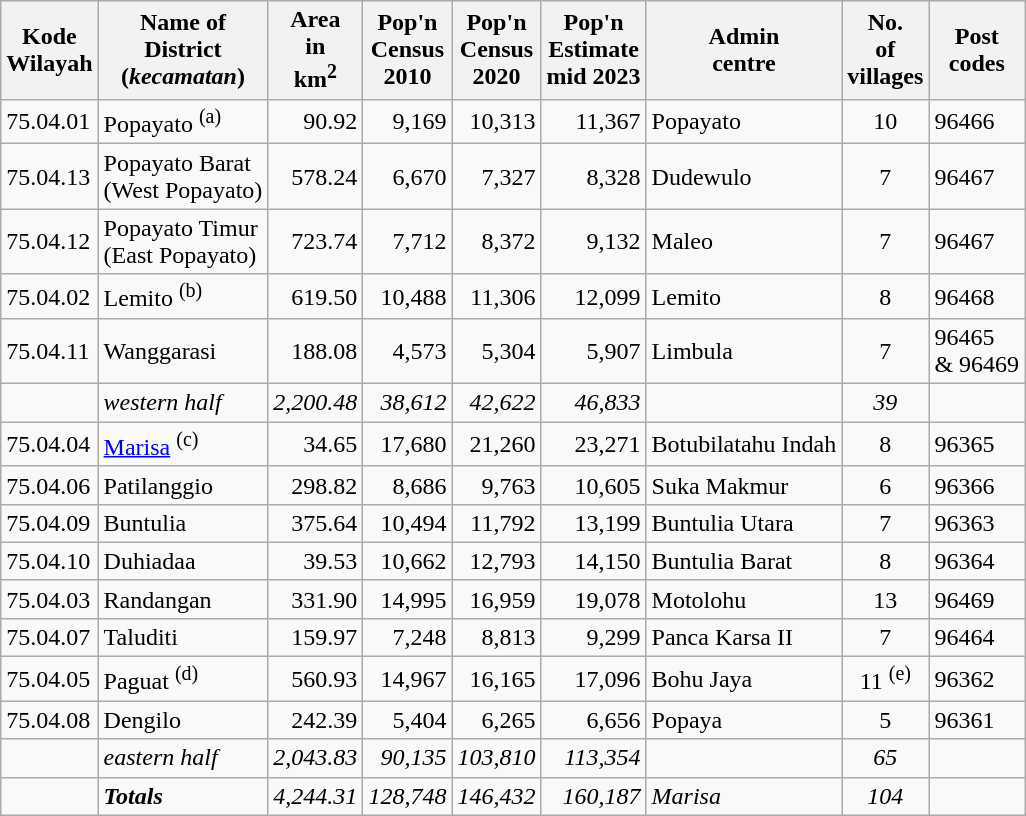<table class="sortable wikitable">
<tr>
<th>Kode <br>Wilayah</th>
<th>Name of<br>District<br>(<em>kecamatan</em>)</th>
<th>Area <br>in <br>km<sup>2</sup></th>
<th>Pop'n<br>Census<br>2010</th>
<th>Pop'n<br>Census<br>2020</th>
<th>Pop'n<br>Estimate<br>mid 2023</th>
<th>Admin<br>centre</th>
<th>No.<br>of<br>villages</th>
<th>Post<br>codes</th>
</tr>
<tr>
<td>75.04.01</td>
<td>Popayato <sup>(a)</sup></td>
<td align="right">90.92</td>
<td align="right">9,169</td>
<td align="right">10,313</td>
<td align="right">11,367</td>
<td>Popayato</td>
<td align="center">10</td>
<td>96466</td>
</tr>
<tr>
<td>75.04.13</td>
<td>Popayato Barat <br> (West Popayato)</td>
<td align="right">578.24</td>
<td align="right">6,670</td>
<td align="right">7,327</td>
<td align="right">8,328</td>
<td>Dudewulo</td>
<td align="center">7</td>
<td>96467</td>
</tr>
<tr>
<td>75.04.12</td>
<td>Popayato Timur <br> (East Popayato)</td>
<td align="right">723.74</td>
<td align="right">7,712</td>
<td align="right">8,372</td>
<td align="right">9,132</td>
<td>Maleo</td>
<td align="center">7</td>
<td>96467</td>
</tr>
<tr 9,132>
<td>75.04.02</td>
<td>Lemito <sup>(b)</sup></td>
<td align="right">619.50</td>
<td align="right">10,488</td>
<td align="right">11,306</td>
<td align="right">12,099</td>
<td>Lemito</td>
<td align="center">8</td>
<td>96468</td>
</tr>
<tr>
<td>75.04.11</td>
<td>Wanggarasi</td>
<td align="right">188.08</td>
<td align="right">4,573</td>
<td align="right">5,304</td>
<td align="right">5,907</td>
<td>Limbula</td>
<td align="center">7</td>
<td>96465 <br>& 96469</td>
</tr>
<tr>
<td></td>
<td><em>western half</em></td>
<td align="right"><em>2,200.48</em></td>
<td align="right"><em>38,612</em></td>
<td align="right"><em>42,622</em></td>
<td align="right"><em>46,833</em></td>
<td></td>
<td align="center"><em>39</em></td>
<td></td>
</tr>
<tr>
<td>75.04.04</td>
<td><a href='#'>Marisa</a> <sup>(c)</sup></td>
<td align="right">34.65</td>
<td align="right">17,680</td>
<td align="right">21,260</td>
<td align="right">23,271</td>
<td>Botubilatahu Indah</td>
<td align="center">8</td>
<td>96365</td>
</tr>
<tr>
<td>75.04.06</td>
<td>Patilanggio</td>
<td align="right">298.82</td>
<td align="right">8,686</td>
<td align="right">9,763</td>
<td align="right">10,605</td>
<td>Suka Makmur</td>
<td align="center">6</td>
<td>96366</td>
</tr>
<tr>
<td>75.04.09</td>
<td>Buntulia</td>
<td align="right">375.64</td>
<td align="right">10,494</td>
<td align="right">11,792</td>
<td align="right">13,199</td>
<td>Buntulia Utara</td>
<td align="center">7</td>
<td>96363</td>
</tr>
<tr>
<td>75.04.10</td>
<td>Duhiadaa</td>
<td align="right">39.53</td>
<td align="right">10,662</td>
<td align="right">12,793</td>
<td align="right">14,150</td>
<td>Buntulia Barat</td>
<td align="center">8</td>
<td>96364</td>
</tr>
<tr>
<td>75.04.03</td>
<td>Randangan</td>
<td align="right">331.90</td>
<td align="right">14,995</td>
<td align="right">16,959</td>
<td align="right">19,078</td>
<td>Motolohu</td>
<td align="center">13</td>
<td>96469</td>
</tr>
<tr>
<td>75.04.07</td>
<td>Taluditi</td>
<td align="right">159.97</td>
<td align="right">7,248</td>
<td align="right">8,813</td>
<td align="right">9,299</td>
<td>Panca Karsa II</td>
<td align="center">7</td>
<td>96464</td>
</tr>
<tr>
<td>75.04.05</td>
<td>Paguat <sup>(d)</sup></td>
<td align="right">560.93</td>
<td align="right">14,967</td>
<td align="right">16,165</td>
<td align="right">17,096</td>
<td>Bohu Jaya</td>
<td align="center">11 <sup>(e)</sup></td>
<td>96362</td>
</tr>
<tr>
<td>75.04.08</td>
<td>Dengilo</td>
<td align="right">242.39</td>
<td align="right">5,404</td>
<td align="right">6,265</td>
<td align="right">6,656</td>
<td>Popaya</td>
<td align="center">5</td>
<td>96361</td>
</tr>
<tr>
<td></td>
<td><em>eastern half</em></td>
<td align="right"><em>2,043.83</em></td>
<td align="right"><em>90,135</em></td>
<td align="right"><em>103,810</em></td>
<td align="right"><em>113,354</em></td>
<td></td>
<td align="center"><em>65</em></td>
<td></td>
</tr>
<tr>
<td></td>
<td><strong><em>Totals</em></strong></td>
<td align="right"><em>4,244.31</em></td>
<td align="right"><em>128,748</em></td>
<td align="right"><em>146,432</em></td>
<td align="right"><em>160,187</em></td>
<td><em>Marisa</em></td>
<td align="center"><em>104</em></td>
<td></td>
</tr>
</table>
